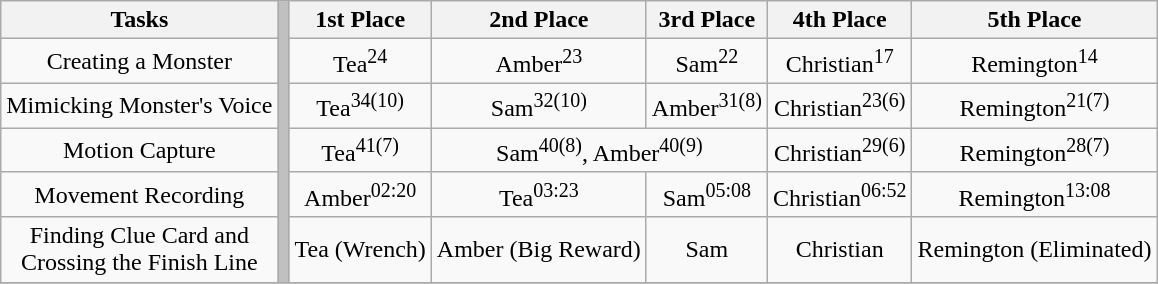<table class="wikitable" align="center" style="text-align:center">
<tr>
<th>Tasks</th>
<th style="background:#C0C0C0;" rowspan="6"></th>
<th>1st Place</th>
<th>2nd Place</th>
<th>3rd Place</th>
<th>4th Place</th>
<th>5th Place</th>
</tr>
<tr>
<td>Creating a Monster</td>
<td>Tea<sup>24</sup></td>
<td>Amber<sup>23</sup></td>
<td>Sam<sup>22</sup></td>
<td>Christian<sup>17</sup></td>
<td>Remington<sup>14</sup></td>
</tr>
<tr>
<td>Mimicking Monster's Voice</td>
<td>Tea<sup>34(10)</sup></td>
<td>Sam<sup>32(10)</sup></td>
<td>Amber<sup>31(8)</sup></td>
<td>Christian<sup>23(6)</sup></td>
<td>Remington<sup>21(7)</sup></td>
</tr>
<tr>
<td>Motion Capture</td>
<td>Tea<sup>41(7)</sup></td>
<td colspan=2>Sam<sup>40(8)</sup>, Amber<sup>40(9)</sup></td>
<td>Christian<sup>29(6)</sup></td>
<td>Remington<sup>28(7)</sup></td>
</tr>
<tr>
<td>Movement Recording</td>
<td>Amber<sup>02:20</sup></td>
<td>Tea<sup>03:23</sup></td>
<td>Sam<sup>05:08</sup></td>
<td>Christian<sup>06:52</sup></td>
<td>Remington<sup>13:08</sup></td>
</tr>
<tr>
<td>Finding Clue Card and<br> Crossing the Finish Line</td>
<td>Tea (Wrench)</td>
<td>Amber (Big Reward)</td>
<td>Sam</td>
<td>Christian</td>
<td>Remington (Eliminated)</td>
</tr>
<tr>
</tr>
</table>
